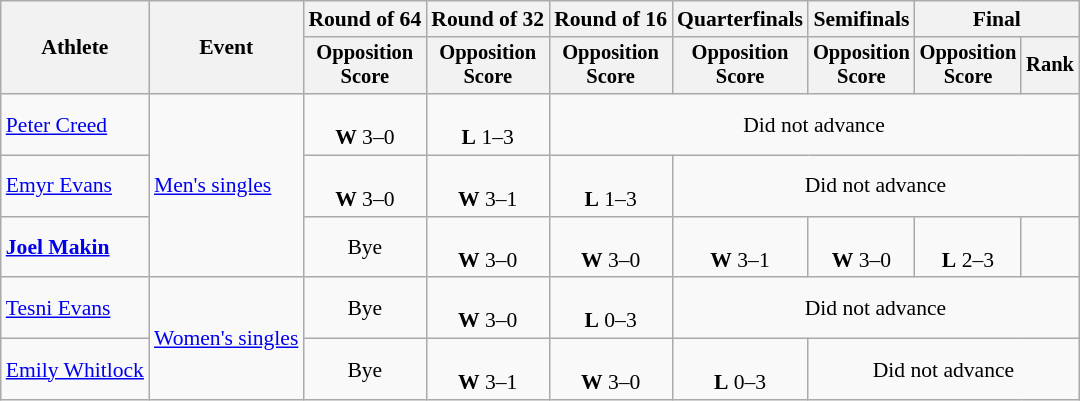<table class=wikitable style=font-size:90%;text-align:center>
<tr>
<th rowspan=2>Athlete</th>
<th rowspan=2>Event</th>
<th>Round of 64</th>
<th>Round of 32</th>
<th>Round of 16</th>
<th>Quarterfinals</th>
<th>Semifinals</th>
<th colspan=2>Final</th>
</tr>
<tr style=font-size:95%>
<th>Opposition<br>Score</th>
<th>Opposition<br>Score</th>
<th>Opposition<br>Score</th>
<th>Opposition<br>Score</th>
<th>Opposition<br>Score</th>
<th>Opposition<br>Score</th>
<th>Rank</th>
</tr>
<tr>
<td align=left><a href='#'>Peter Creed</a></td>
<td align=left rowspan=3><a href='#'>Men's singles</a></td>
<td><br><strong>W</strong> 3–0</td>
<td><br><strong>L</strong> 1–3</td>
<td colspan=5>Did not advance</td>
</tr>
<tr>
<td align=left><a href='#'>Emyr Evans</a></td>
<td><br><strong>W</strong> 3–0</td>
<td><br><strong>W</strong> 3–1</td>
<td><br><strong>L</strong> 1–3</td>
<td colspan=4>Did not advance</td>
</tr>
<tr>
<td align=left><strong><a href='#'>Joel Makin</a></strong></td>
<td>Bye</td>
<td><br><strong>W</strong> 3–0</td>
<td><br><strong>W</strong> 3–0</td>
<td><br><strong>W</strong> 3–1</td>
<td><br><strong>W</strong> 3–0</td>
<td><br><strong>L</strong> 2–3</td>
<td></td>
</tr>
<tr>
<td align=left><a href='#'>Tesni Evans</a></td>
<td align=left rowspan=2><a href='#'>Women's singles</a></td>
<td>Bye</td>
<td><br><strong>W</strong> 3–0</td>
<td><br><strong>L</strong> 0–3</td>
<td colspan=4>Did not advance</td>
</tr>
<tr>
<td align=left><a href='#'>Emily Whitlock</a></td>
<td>Bye</td>
<td><br><strong>W</strong> 3–1</td>
<td><br><strong>W</strong> 3–0</td>
<td><br><strong>L</strong> 0–3</td>
<td colspan=3>Did not advance</td>
</tr>
</table>
